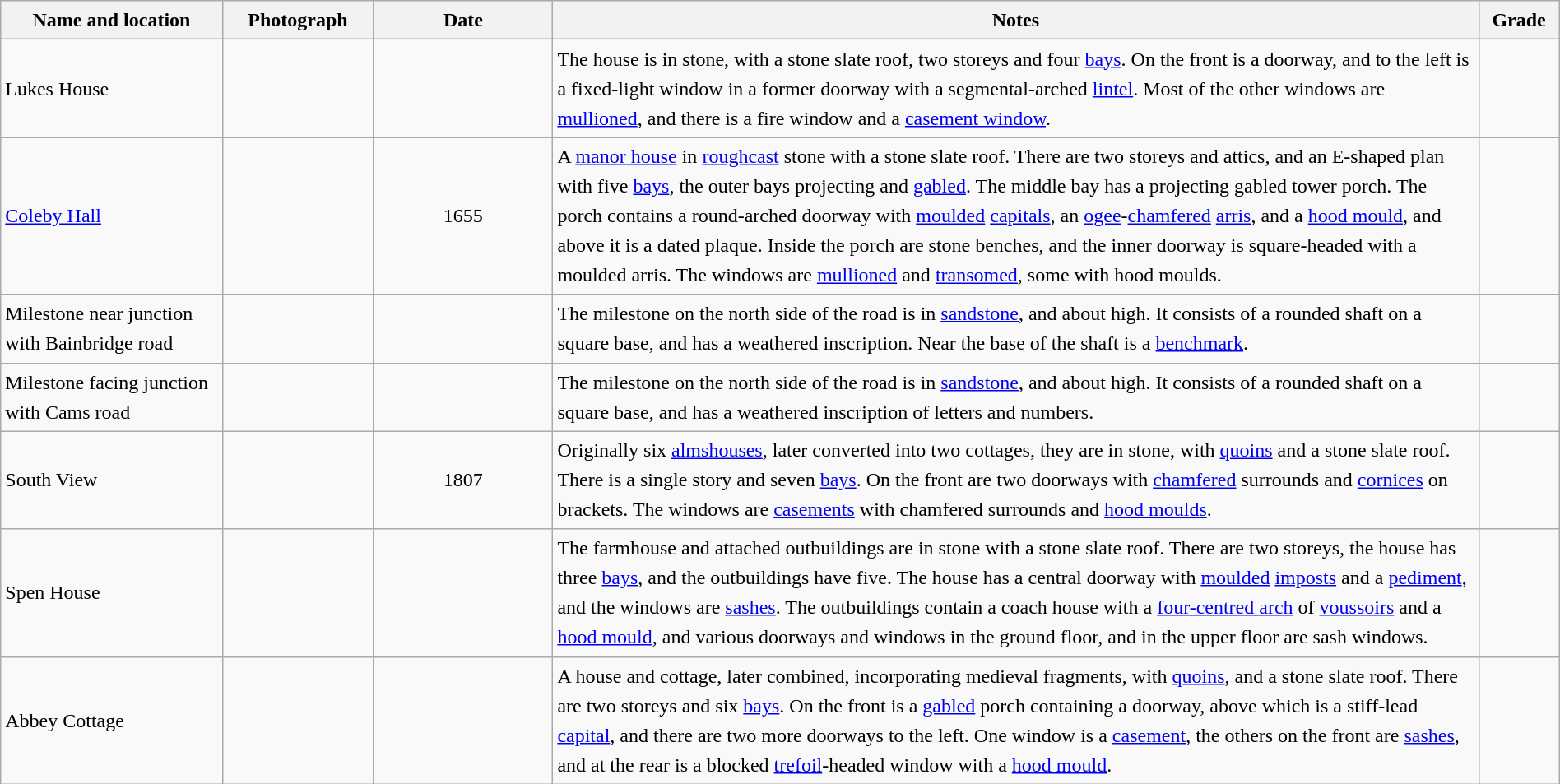<table class="wikitable sortable plainrowheaders" style="width:100%; border:0px; text-align:left; line-height:150%">
<tr>
<th scope="col"  style="width:150px">Name and location</th>
<th scope="col"  style="width:100px" class="unsortable">Photograph</th>
<th scope="col"  style="width:120px">Date</th>
<th scope="col"  style="width:650px" class="unsortable">Notes</th>
<th scope="col"  style="width:50px">Grade</th>
</tr>
<tr>
<td>Lukes House<br><small></small></td>
<td></td>
<td align="center"></td>
<td>The house is in stone, with a stone slate roof, two storeys and four <a href='#'>bays</a>. On the front is a doorway, and to the left is a fixed-light window in a former doorway with a segmental-arched <a href='#'>lintel</a>. Most of the other windows are <a href='#'>mullioned</a>, and there is a fire window and a <a href='#'>casement window</a>.</td>
<td align="center" ></td>
</tr>
<tr>
<td><a href='#'>Coleby Hall</a><br><small></small></td>
<td></td>
<td align="center">1655</td>
<td>A <a href='#'>manor house</a> in <a href='#'>roughcast</a> stone with a stone slate roof. There are two storeys and attics, and an E-shaped plan with five <a href='#'>bays</a>, the outer bays projecting and <a href='#'>gabled</a>. The middle bay has a projecting gabled tower porch. The porch contains a round-arched doorway with <a href='#'>moulded</a> <a href='#'>capitals</a>, an <a href='#'>ogee</a>-<a href='#'>chamfered</a> <a href='#'>arris</a>, and a <a href='#'>hood mould</a>, and above it is a dated plaque. Inside the porch are stone benches, and the inner doorway is square-headed with a moulded arris. The windows are <a href='#'>mullioned</a> and <a href='#'>transomed</a>, some with hood moulds.</td>
<td align="center" ></td>
</tr>
<tr>
<td>Milestone near junction with Bainbridge road<br><small></small></td>
<td></td>
<td align="center"></td>
<td>The milestone on the north side of the road is in <a href='#'>sandstone</a>, and about  high. It consists of a rounded shaft on a square base, and has a weathered inscription. Near the base of the shaft is a <a href='#'>benchmark</a>.</td>
<td align="center" ></td>
</tr>
<tr>
<td>Milestone facing junction with Cams road<br><small></small></td>
<td></td>
<td align="center"></td>
<td>The milestone on the north side of the road is in <a href='#'>sandstone</a>, and about  high. It consists of a rounded shaft on a square base, and has a weathered inscription of letters and numbers.</td>
<td align="center" ></td>
</tr>
<tr>
<td>South View<br><small></small></td>
<td></td>
<td align="center">1807</td>
<td>Originally six <a href='#'>almshouses</a>, later converted into two cottages, they are in stone, with <a href='#'>quoins</a> and a stone slate roof. There is a single story and seven <a href='#'>bays</a>. On the front are two doorways with <a href='#'>chamfered</a> surrounds and <a href='#'>cornices</a> on brackets. The windows are <a href='#'>casements</a> with chamfered surrounds and <a href='#'>hood moulds</a>.</td>
<td align="center" ></td>
</tr>
<tr>
<td>Spen House<br><small></small></td>
<td></td>
<td align="center"></td>
<td>The farmhouse and attached outbuildings are in stone with a stone slate roof. There are two storeys, the house has three <a href='#'>bays</a>, and the outbuildings have five. The house has a central doorway with <a href='#'>moulded</a> <a href='#'>imposts</a> and a <a href='#'>pediment</a>, and the windows are <a href='#'>sashes</a>. The outbuildings contain  a coach house with a <a href='#'>four-centred arch</a> of <a href='#'>voussoirs</a> and a <a href='#'>hood mould</a>, and various doorways and windows in the ground floor, and in the upper floor are sash windows.</td>
<td align="center" ></td>
</tr>
<tr>
<td>Abbey Cottage<br><small></small></td>
<td></td>
<td align="center"></td>
<td>A house and cottage, later combined, incorporating medieval fragments, with <a href='#'>quoins</a>, and a stone slate roof. There are two storeys and six <a href='#'>bays</a>. On the front is a <a href='#'>gabled</a> porch containing a doorway, above which is a stiff-lead <a href='#'>capital</a>, and there are two more doorways to the left. One window is a <a href='#'>casement</a>, the others on the front are <a href='#'>sashes</a>, and at the rear is a blocked <a href='#'>trefoil</a>-headed window with a <a href='#'>hood mould</a>.</td>
<td align="center" ></td>
</tr>
<tr>
</tr>
</table>
